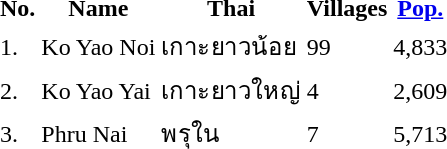<table>
<tr valign=top>
<td><br><table>
<tr>
<th>No.</th>
<th>Name</th>
<th>Thai</th>
<th>Villages</th>
<th><a href='#'>Pop.</a></th>
</tr>
<tr>
<td>1.</td>
<td>Ko Yao Noi</td>
<td>เกาะยาวน้อย</td>
<td>99</td>
<td>4,833</td>
</tr>
<tr>
<td>2.</td>
<td>Ko Yao Yai</td>
<td>เกาะยาวใหญ่</td>
<td>4</td>
<td>2,609</td>
</tr>
<tr>
<td>3.</td>
<td>Phru Nai</td>
<td>พรุใน</td>
<td>7</td>
<td>5,713</td>
</tr>
</table>
</td>
<td> </td>
</tr>
</table>
